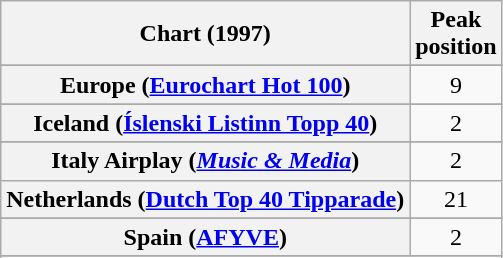<table class="wikitable sortable plainrowheaders" style="text-align:center">
<tr>
<th scope="col">Chart (1997)</th>
<th scope="col">Peak<br>position</th>
</tr>
<tr>
</tr>
<tr>
</tr>
<tr>
<th scope="row">Europe (<a href='#'>Eurochart Hot 100</a>)</th>
<td>9</td>
</tr>
<tr>
</tr>
<tr>
</tr>
<tr>
<th scope="row">Iceland (<a href='#'>Íslenski Listinn Topp 40</a>)</th>
<td>2</td>
</tr>
<tr>
</tr>
<tr>
<th scope="row">Italy Airplay (<em><a href='#'>Music & Media</a></em>)</th>
<td>2</td>
</tr>
<tr>
<th scope="row">Netherlands (<a href='#'>Dutch Top 40 Tipparade</a>)</th>
<td>21</td>
</tr>
<tr>
</tr>
<tr>
</tr>
<tr>
</tr>
<tr>
<th scope="row">Spain (<a href='#'>AFYVE</a>)</th>
<td>2</td>
</tr>
<tr>
</tr>
<tr>
</tr>
</table>
